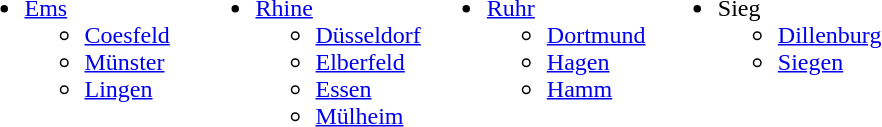<table>
<tr>
<td width="150" valign="top"><br><ul><li><a href='#'>Ems</a><ul><li><a href='#'>Coesfeld</a></li><li><a href='#'>Münster</a></li><li><a href='#'>Lingen</a></li></ul></li></ul></td>
<td width="150" valign="top"><br><ul><li><a href='#'>Rhine</a><ul><li><a href='#'>Düsseldorf</a></li><li><a href='#'>Elberfeld</a></li><li><a href='#'>Essen</a></li><li><a href='#'>Mülheim</a></li></ul></li></ul></td>
<td width="150" valign="top"><br><ul><li><a href='#'>Ruhr</a><ul><li><a href='#'>Dortmund</a></li><li><a href='#'>Hagen</a></li><li><a href='#'>Hamm</a></li></ul></li></ul></td>
<td width="150" valign="top"><br><ul><li>Sieg<ul><li><a href='#'>Dillenburg</a></li><li><a href='#'>Siegen</a></li></ul></li></ul></td>
</tr>
</table>
